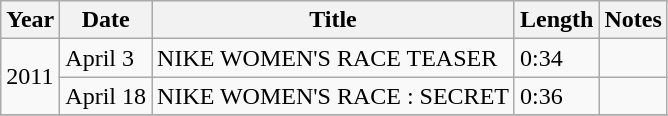<table class="wikitable plainrowheaders">
<tr>
<th>Year</th>
<th>Date</th>
<th>Title</th>
<th>Length</th>
<th>Notes</th>
</tr>
<tr>
<td rowspan="2">2011</td>
<td>April 3</td>
<td>NIKE WOMEN'S RACE TEASER</td>
<td>0:34</td>
<td></td>
</tr>
<tr>
<td>April 18</td>
<td>NIKE WOMEN'S RACE : SECRET</td>
<td>0:36</td>
<td></td>
</tr>
<tr>
</tr>
</table>
